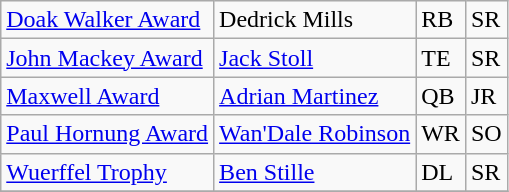<table class="wikitable">
<tr>
<td><a href='#'>Doak Walker Award</a></td>
<td>Dedrick Mills</td>
<td>RB</td>
<td>SR</td>
</tr>
<tr>
<td><a href='#'>John Mackey Award</a></td>
<td><a href='#'>Jack Stoll</a></td>
<td>TE</td>
<td>SR</td>
</tr>
<tr>
<td><a href='#'>Maxwell Award</a></td>
<td><a href='#'>Adrian Martinez</a></td>
<td>QB</td>
<td>JR</td>
</tr>
<tr>
<td><a href='#'>Paul Hornung Award</a></td>
<td><a href='#'>Wan'Dale Robinson</a></td>
<td>WR</td>
<td>SO</td>
</tr>
<tr>
<td><a href='#'>Wuerffel Trophy</a></td>
<td><a href='#'>Ben Stille</a></td>
<td>DL</td>
<td>SR</td>
</tr>
<tr>
</tr>
</table>
